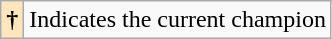<table class="wikitable">
<tr>
<th style="background-color:#ffe6bd">†</th>
<td>Indicates the current champion</td>
</tr>
</table>
